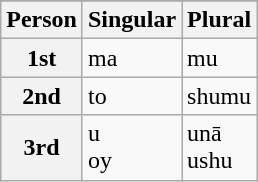<table class="wikitable">
<tr>
</tr>
<tr>
<th>Person</th>
<th>Singular</th>
<th>Plural</th>
</tr>
<tr>
<th>1st</th>
<td>ma</td>
<td>mu</td>
</tr>
<tr>
<th>2nd</th>
<td>to</td>
<td>shumu</td>
</tr>
<tr>
<th>3rd</th>
<td>u      <br> oy</td>
<td>unā  <br> ushu</td>
</tr>
</table>
